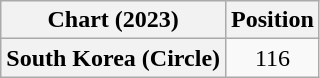<table class="wikitable plainrowheaders" style="text-align:center">
<tr>
<th scope="col">Chart (2023)</th>
<th scope="col">Position</th>
</tr>
<tr>
<th scope="row">South Korea (Circle)</th>
<td>116</td>
</tr>
</table>
